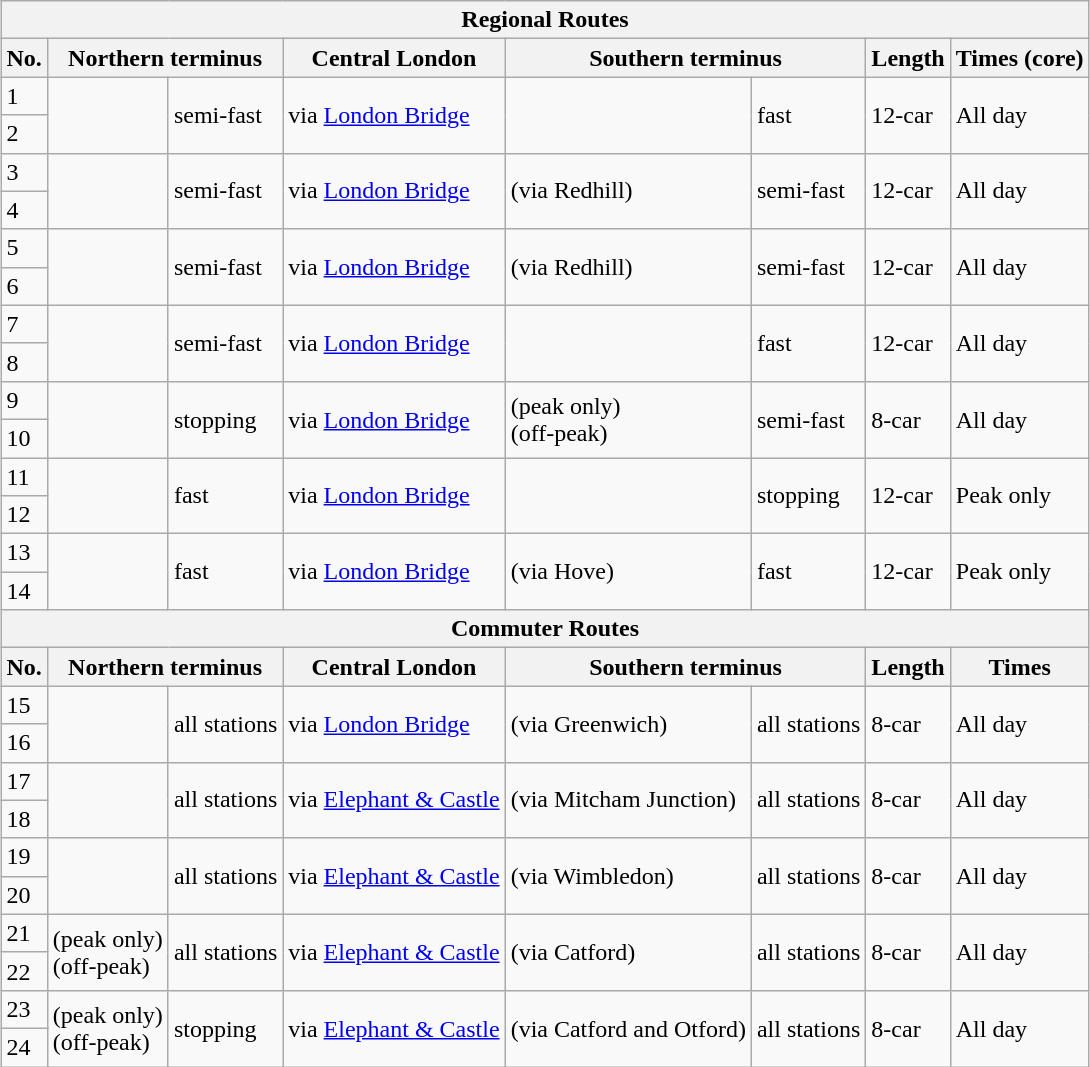<table class="wikitable" style="margin:1em auto">
<tr>
<th colspan="9"><strong>Regional Routes</strong></th>
</tr>
<tr>
<th>No.</th>
<th colspan=2>Northern terminus</th>
<th>Central London</th>
<th colspan=2>Southern terminus</th>
<th>Length</th>
<th>Times (core)</th>
</tr>
<tr>
<td>1</td>
<td rowspan=2></td>
<td rowspan=2>semi-fast</td>
<td rowspan=2>via <a href='#'>London Bridge</a></td>
<td rowspan=2></td>
<td rowspan=2>fast</td>
<td rowspan=2>12-car</td>
<td rowspan=2>All day</td>
</tr>
<tr>
<td>2</td>
</tr>
<tr>
<td>3</td>
<td rowspan=2></td>
<td rowspan=2>semi-fast</td>
<td rowspan=2>via <a href='#'>London Bridge</a></td>
<td rowspan=2> (via Redhill)</td>
<td rowspan=2>semi-fast</td>
<td rowspan=2>12-car</td>
<td rowspan=2>All day</td>
</tr>
<tr>
<td>4</td>
</tr>
<tr>
<td>5</td>
<td rowspan=2></td>
<td rowspan=2>semi-fast</td>
<td rowspan=2>via <a href='#'>London Bridge</a></td>
<td rowspan=2> (via Redhill)</td>
<td rowspan=2>semi-fast</td>
<td rowspan=2>12-car</td>
<td rowspan=2>All day</td>
</tr>
<tr>
<td>6</td>
</tr>
<tr>
<td>7</td>
<td rowspan=2></td>
<td rowspan=2>semi-fast</td>
<td rowspan=2>via <a href='#'>London Bridge</a></td>
<td rowspan=2></td>
<td rowspan=2>fast</td>
<td rowspan=2>12-car</td>
<td rowspan=2>All day</td>
</tr>
<tr>
<td>8</td>
</tr>
<tr>
<td>9</td>
<td rowspan=2></td>
<td rowspan=2>stopping</td>
<td rowspan=2>via <a href='#'>London Bridge</a></td>
<td rowspan=2> (peak only)<br> (off-peak)</td>
<td rowspan=2>semi-fast</td>
<td rowspan=2>8-car</td>
<td rowspan=2>All day</td>
</tr>
<tr>
<td>10</td>
</tr>
<tr>
<td>11</td>
<td rowspan=2></td>
<td rowspan=2>fast</td>
<td rowspan=2>via <a href='#'>London Bridge</a></td>
<td rowspan=2></td>
<td rowspan=2>stopping</td>
<td rowspan=2>12-car</td>
<td rowspan=2>Peak only</td>
</tr>
<tr>
<td>12</td>
</tr>
<tr>
<td>13</td>
<td rowspan=2></td>
<td rowspan=2>fast</td>
<td rowspan=2>via <a href='#'>London Bridge</a></td>
<td rowspan=2> (via Hove)</td>
<td rowspan=2>fast</td>
<td rowspan=2>12-car</td>
<td rowspan=2>Peak only</td>
</tr>
<tr>
<td>14</td>
</tr>
<tr>
<th colspan="8"><strong>Commuter Routes</strong></th>
</tr>
<tr>
<th>No.</th>
<th colspan=2>Northern terminus</th>
<th>Central London</th>
<th colspan=2>Southern terminus</th>
<th>Length</th>
<th>Times</th>
</tr>
<tr>
<td>15</td>
<td rowspan=2></td>
<td rowspan=2>all stations</td>
<td rowspan=2>via <a href='#'>London Bridge</a></td>
<td rowspan=2> (via Greenwich)</td>
<td rowspan=2>all stations</td>
<td rowspan=2>8-car</td>
<td rowspan=2>All day</td>
</tr>
<tr>
<td>16</td>
</tr>
<tr>
<td>17</td>
<td rowspan=2></td>
<td rowspan=2>all stations</td>
<td rowspan=2>via <a href='#'>Elephant & Castle</a></td>
<td rowspan=2> (via Mitcham Junction)</td>
<td rowspan=2>all stations</td>
<td rowspan=2>8-car</td>
<td rowspan=2>All day</td>
</tr>
<tr>
<td>18</td>
</tr>
<tr>
<td>19</td>
<td rowspan=2></td>
<td rowspan=2>all stations</td>
<td rowspan=2>via <a href='#'>Elephant & Castle</a></td>
<td rowspan=2> (via Wimbledon)</td>
<td rowspan=2>all stations</td>
<td rowspan=2>8-car</td>
<td rowspan=2>All day</td>
</tr>
<tr>
<td>20</td>
</tr>
<tr>
<td>21</td>
<td rowspan=2> (peak only)<br> (off-peak)</td>
<td rowspan=2>all stations</td>
<td rowspan=2>via <a href='#'>Elephant & Castle</a></td>
<td rowspan=2> (via Catford)</td>
<td rowspan=2>all stations</td>
<td rowspan=2>8-car</td>
<td rowspan=2>All day</td>
</tr>
<tr>
<td>22</td>
</tr>
<tr>
<td>23</td>
<td rowspan=2> (peak only)<br> (off-peak)</td>
<td rowspan=2>stopping</td>
<td rowspan=2>via <a href='#'>Elephant & Castle</a></td>
<td rowspan=2> (via Catford and Otford)</td>
<td rowspan=2>all stations</td>
<td rowspan=2>8-car</td>
<td rowspan=2>All day</td>
</tr>
<tr>
<td>24</td>
</tr>
</table>
